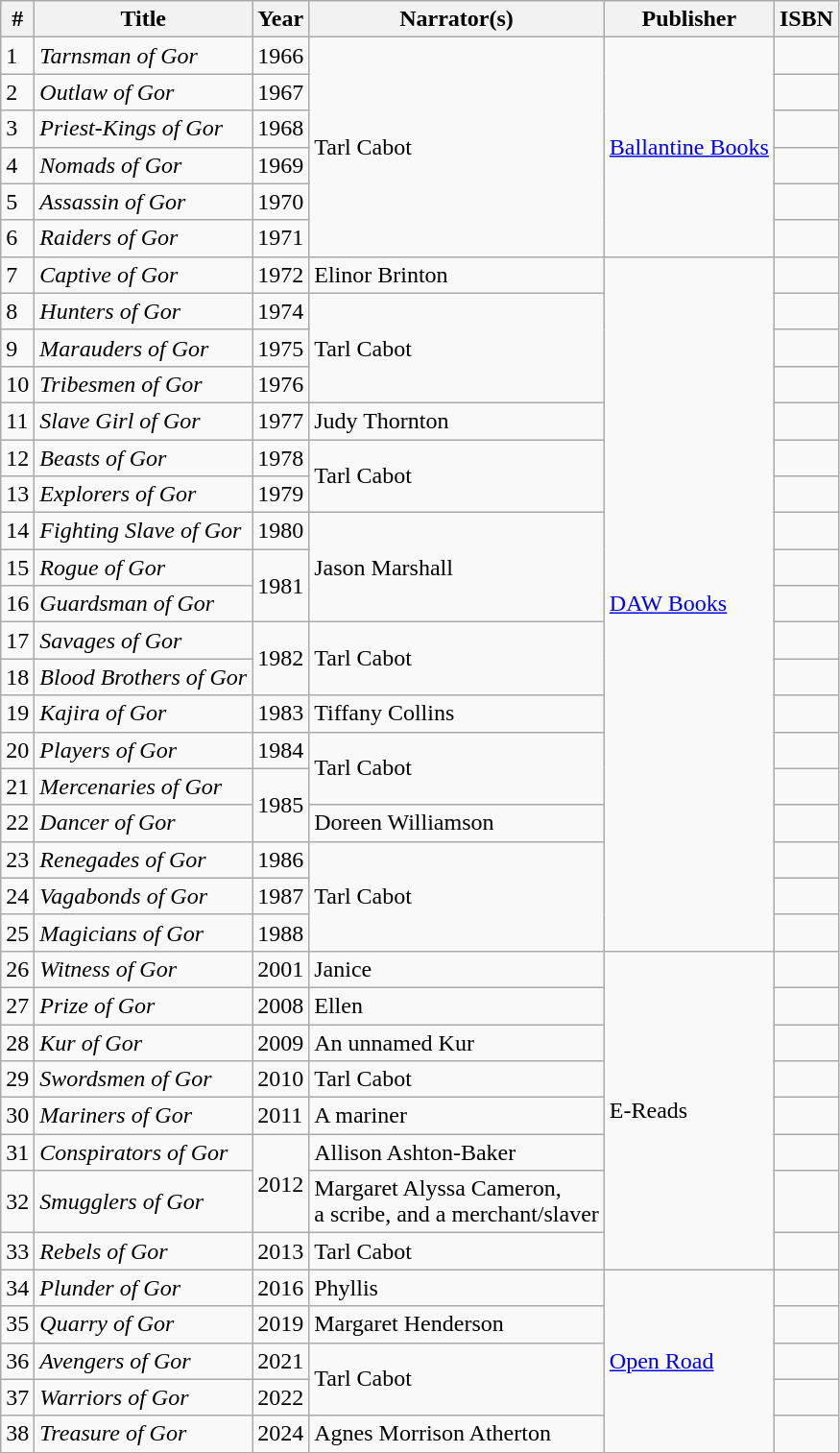<table class="wikitable sortable">
<tr>
<th>#</th>
<th>Title</th>
<th>Year</th>
<th>Narrator(s)</th>
<th>Publisher</th>
<th>ISBN</th>
</tr>
<tr>
<td>1</td>
<td><em>Tarnsman of Gor</em></td>
<td>1966</td>
<td rowspan="6">Tarl Cabot</td>
<td rowspan="6"><a href='#'>Ballantine Books</a></td>
<td></td>
</tr>
<tr>
<td>2</td>
<td><em>Outlaw of Gor</em></td>
<td>1967</td>
<td></td>
</tr>
<tr>
<td>3</td>
<td><em>Priest-Kings of Gor</em></td>
<td>1968</td>
<td></td>
</tr>
<tr>
<td>4</td>
<td><em>Nomads of Gor</em></td>
<td>1969</td>
<td></td>
</tr>
<tr>
<td>5</td>
<td><em>Assassin of Gor</em></td>
<td>1970</td>
<td></td>
</tr>
<tr>
<td>6</td>
<td><em>Raiders of Gor</em></td>
<td>1971</td>
<td></td>
</tr>
<tr>
<td>7</td>
<td><em>Captive of Gor</em></td>
<td>1972</td>
<td>Elinor Brinton</td>
<td rowspan="19"><a href='#'>DAW Books</a></td>
<td></td>
</tr>
<tr>
<td>8</td>
<td><em>Hunters of Gor</em></td>
<td>1974</td>
<td rowspan="3">Tarl Cabot</td>
<td></td>
</tr>
<tr>
<td>9</td>
<td><em>Marauders of Gor</em></td>
<td>1975</td>
<td></td>
</tr>
<tr>
<td>10</td>
<td><em>Tribesmen of Gor</em></td>
<td>1976</td>
<td></td>
</tr>
<tr>
<td>11</td>
<td><em>Slave Girl of Gor</em></td>
<td>1977</td>
<td>Judy Thornton</td>
<td></td>
</tr>
<tr>
<td>12</td>
<td><em>Beasts of Gor</em></td>
<td>1978</td>
<td rowspan="2">Tarl Cabot</td>
<td></td>
</tr>
<tr>
<td>13</td>
<td><em>Explorers of Gor</em></td>
<td>1979</td>
<td></td>
</tr>
<tr>
<td>14</td>
<td><em>Fighting Slave of Gor</em></td>
<td>1980</td>
<td rowspan="3">Jason Marshall</td>
<td></td>
</tr>
<tr>
<td>15</td>
<td><em>Rogue of Gor</em></td>
<td rowspan="2">1981</td>
<td></td>
</tr>
<tr>
<td>16</td>
<td><em>Guardsman of Gor</em></td>
<td></td>
</tr>
<tr>
<td>17</td>
<td><em>Savages of Gor</em></td>
<td rowspan="2">1982</td>
<td rowspan="2">Tarl Cabot</td>
<td></td>
</tr>
<tr>
<td>18</td>
<td><em>Blood Brothers of Gor</em></td>
<td></td>
</tr>
<tr>
<td>19</td>
<td><em>Kajira of Gor</em></td>
<td>1983</td>
<td>Tiffany Collins</td>
<td></td>
</tr>
<tr>
<td>20</td>
<td><em>Players of Gor</em></td>
<td>1984</td>
<td rowspan="2">Tarl Cabot</td>
<td></td>
</tr>
<tr>
<td>21</td>
<td><em>Mercenaries of Gor</em></td>
<td rowspan="2">1985</td>
<td></td>
</tr>
<tr>
<td>22</td>
<td><em>Dancer of Gor</em></td>
<td>Doreen Williamson</td>
<td></td>
</tr>
<tr>
<td>23</td>
<td><em>Renegades of Gor</em></td>
<td>1986</td>
<td rowspan="3">Tarl Cabot</td>
<td></td>
</tr>
<tr>
<td>24</td>
<td><em>Vagabonds of Gor</em></td>
<td>1987</td>
<td></td>
</tr>
<tr>
<td>25</td>
<td><em>Magicians of Gor</em></td>
<td>1988</td>
<td></td>
</tr>
<tr>
<td>26</td>
<td><em>Witness of Gor</em></td>
<td>2001</td>
<td>Janice</td>
<td rowspan="8">E-Reads</td>
<td></td>
</tr>
<tr>
<td>27</td>
<td><em>Prize of Gor</em></td>
<td>2008</td>
<td>Ellen</td>
<td></td>
</tr>
<tr>
<td>28</td>
<td><em>Kur of Gor</em></td>
<td>2009</td>
<td>An unnamed Kur</td>
<td></td>
</tr>
<tr>
<td>29</td>
<td><em>Swordsmen of Gor</em></td>
<td>2010</td>
<td>Tarl Cabot</td>
<td></td>
</tr>
<tr>
<td>30</td>
<td><em>Mariners of Gor</em></td>
<td>2011</td>
<td>A mariner</td>
<td></td>
</tr>
<tr>
<td>31</td>
<td><em>Conspirators of Gor</em></td>
<td rowspan="2">2012</td>
<td>Allison Ashton-Baker</td>
<td></td>
</tr>
<tr>
<td>32</td>
<td><em>Smugglers of Gor</em></td>
<td>Margaret Alyssa Cameron, <br>a scribe, and a merchant/slaver</td>
<td></td>
</tr>
<tr>
<td>33</td>
<td><em>Rebels of Gor</em></td>
<td>2013</td>
<td>Tarl Cabot</td>
<td></td>
</tr>
<tr>
<td>34</td>
<td><em>Plunder of Gor</em></td>
<td>2016</td>
<td>Phyllis</td>
<td rowspan="5"><a href='#'>Open Road</a></td>
<td></td>
</tr>
<tr>
<td>35</td>
<td><em>Quarry of Gor</em></td>
<td>2019</td>
<td>Margaret Henderson</td>
<td></td>
</tr>
<tr>
<td>36</td>
<td><em>Avengers of Gor</em></td>
<td>2021</td>
<td rowspan="2">Tarl Cabot</td>
<td></td>
</tr>
<tr>
<td>37</td>
<td><em>Warriors of Gor</em></td>
<td>2022</td>
<td></td>
</tr>
<tr>
<td>38</td>
<td><em>Treasure of Gor</em></td>
<td>2024</td>
<td>Agnes Morrison Atherton</td>
<td></td>
</tr>
</table>
